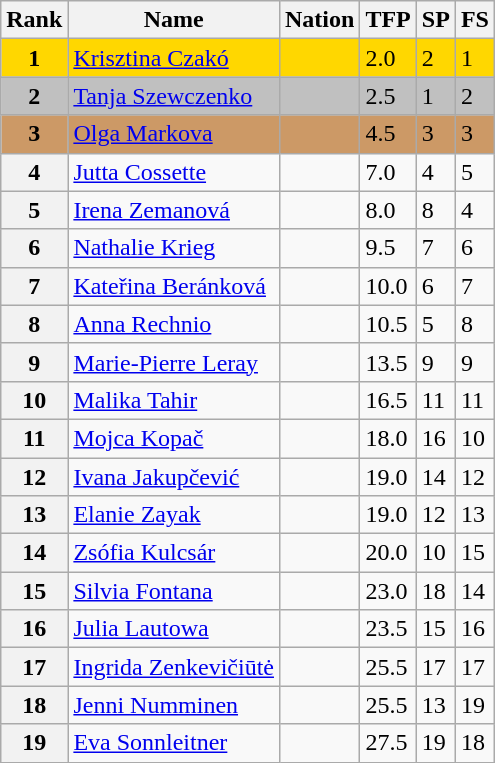<table class="wikitable">
<tr>
<th>Rank</th>
<th>Name</th>
<th>Nation</th>
<th>TFP</th>
<th>SP</th>
<th>FS</th>
</tr>
<tr bgcolor="gold">
<td align="center"><strong>1</strong></td>
<td><a href='#'>Krisztina Czakó</a></td>
<td></td>
<td>2.0</td>
<td>2</td>
<td>1</td>
</tr>
<tr bgcolor="silver">
<td align="center"><strong>2</strong></td>
<td><a href='#'>Tanja Szewczenko</a></td>
<td></td>
<td>2.5</td>
<td>1</td>
<td>2</td>
</tr>
<tr bgcolor="cc9966">
<td align="center"><strong>3</strong></td>
<td><a href='#'>Olga Markova</a></td>
<td></td>
<td>4.5</td>
<td>3</td>
<td>3</td>
</tr>
<tr>
<th>4</th>
<td><a href='#'>Jutta Cossette</a></td>
<td></td>
<td>7.0</td>
<td>4</td>
<td>5</td>
</tr>
<tr>
<th>5</th>
<td><a href='#'>Irena Zemanová</a></td>
<td></td>
<td>8.0</td>
<td>8</td>
<td>4</td>
</tr>
<tr>
<th>6</th>
<td><a href='#'>Nathalie Krieg</a></td>
<td></td>
<td>9.5</td>
<td>7</td>
<td>6</td>
</tr>
<tr>
<th>7</th>
<td><a href='#'>Kateřina Beránková</a></td>
<td></td>
<td>10.0</td>
<td>6</td>
<td>7</td>
</tr>
<tr>
<th>8</th>
<td><a href='#'>Anna Rechnio</a></td>
<td></td>
<td>10.5</td>
<td>5</td>
<td>8</td>
</tr>
<tr>
<th>9</th>
<td><a href='#'>Marie-Pierre Leray</a></td>
<td></td>
<td>13.5</td>
<td>9</td>
<td>9</td>
</tr>
<tr>
<th>10</th>
<td><a href='#'>Malika Tahir</a></td>
<td></td>
<td>16.5</td>
<td>11</td>
<td>11</td>
</tr>
<tr>
<th>11</th>
<td><a href='#'>Mojca Kopač</a></td>
<td></td>
<td>18.0</td>
<td>16</td>
<td>10</td>
</tr>
<tr>
<th>12</th>
<td><a href='#'>Ivana Jakupčević</a></td>
<td></td>
<td>19.0</td>
<td>14</td>
<td>12</td>
</tr>
<tr>
<th>13</th>
<td><a href='#'>Elanie Zayak</a></td>
<td></td>
<td>19.0</td>
<td>12</td>
<td>13</td>
</tr>
<tr>
<th>14</th>
<td><a href='#'>Zsófia Kulcsár</a></td>
<td></td>
<td>20.0</td>
<td>10</td>
<td>15</td>
</tr>
<tr>
<th>15</th>
<td><a href='#'>Silvia Fontana</a></td>
<td></td>
<td>23.0</td>
<td>18</td>
<td>14</td>
</tr>
<tr>
<th>16</th>
<td><a href='#'>Julia Lautowa</a></td>
<td></td>
<td>23.5</td>
<td>15</td>
<td>16</td>
</tr>
<tr>
<th>17</th>
<td><a href='#'>Ingrida Zenkevičiūtė</a></td>
<td></td>
<td>25.5</td>
<td>17</td>
<td>17</td>
</tr>
<tr>
<th>18</th>
<td><a href='#'>Jenni Numminen</a></td>
<td></td>
<td>25.5</td>
<td>13</td>
<td>19</td>
</tr>
<tr>
<th>19</th>
<td><a href='#'>Eva Sonnleitner</a></td>
<td></td>
<td>27.5</td>
<td>19</td>
<td>18</td>
</tr>
</table>
